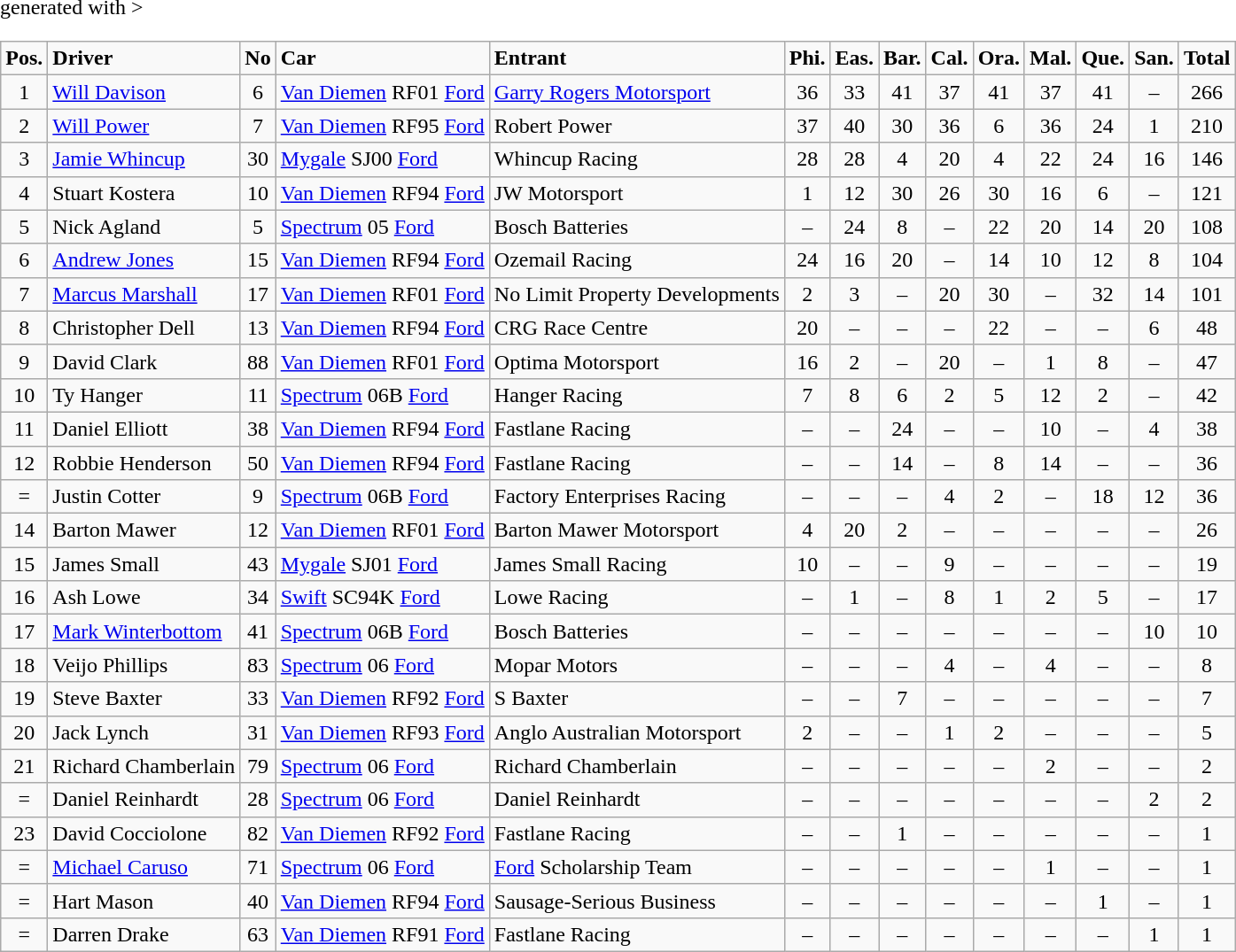<table class="wikitable" <hiddentext>generated with >
<tr style="font-weight:bold">
<td align="center">Pos. <br></td>
<td>Driver</td>
<td align="center">No <br></td>
<td>Car</td>
<td>Entrant</td>
<td align="center">Phi. <br></td>
<td align="center">Eas. <br></td>
<td align="center">Bar. <br></td>
<td align="center">Cal. <br></td>
<td align="center">Ora. <br></td>
<td align="center">Mal. <br></td>
<td align="center">Que. <br></td>
<td align="center">San. <br></td>
<td align="center">Total <br></td>
</tr>
<tr>
<td align="center">1</td>
<td><a href='#'>Will Davison</a></td>
<td align="center">6</td>
<td><a href='#'>Van Diemen</a> RF01 <a href='#'>Ford</a></td>
<td><a href='#'>Garry Rogers Motorsport</a></td>
<td align="center">36</td>
<td align="center">33</td>
<td align="center">41</td>
<td align="center">37</td>
<td align="center">41</td>
<td align="center">37</td>
<td align="center">41</td>
<td align="center">–</td>
<td align="center">266</td>
</tr>
<tr>
<td align="center">2</td>
<td><a href='#'>Will Power</a></td>
<td align="center">7</td>
<td><a href='#'>Van Diemen</a> RF95 <a href='#'>Ford</a></td>
<td>Robert Power</td>
<td align="center">37</td>
<td align="center">40</td>
<td align="center">30</td>
<td align="center">36</td>
<td align="center">6</td>
<td align="center">36</td>
<td align="center">24</td>
<td align="center">1</td>
<td align="center">210</td>
</tr>
<tr>
<td align="center">3</td>
<td><a href='#'>Jamie Whincup</a></td>
<td align="center">30</td>
<td><a href='#'>Mygale</a> SJ00 <a href='#'>Ford</a></td>
<td>Whincup Racing</td>
<td align="center">28</td>
<td align="center">28</td>
<td align="center">4</td>
<td align="center">20</td>
<td align="center">4</td>
<td align="center">22</td>
<td align="center">24</td>
<td align="center">16</td>
<td align="center">146</td>
</tr>
<tr>
<td align="center">4</td>
<td>Stuart Kostera</td>
<td align="center">10</td>
<td><a href='#'>Van Diemen</a> RF94 <a href='#'>Ford</a></td>
<td>JW Motorsport</td>
<td align="center">1</td>
<td align="center">12</td>
<td align="center">30</td>
<td align="center">26</td>
<td align="center">30</td>
<td align="center">16</td>
<td align="center">6</td>
<td align="center">–</td>
<td align="center">121</td>
</tr>
<tr>
<td align="center">5</td>
<td>Nick Agland</td>
<td align="center">5</td>
<td><a href='#'>Spectrum</a> 05 <a href='#'>Ford</a></td>
<td>Bosch Batteries</td>
<td align="center">–</td>
<td align="center">24</td>
<td align="center">8</td>
<td align="center">–</td>
<td align="center">22</td>
<td align="center">20</td>
<td align="center">14</td>
<td align="center">20</td>
<td align="center">108</td>
</tr>
<tr>
<td align="center">6</td>
<td><a href='#'>Andrew Jones</a></td>
<td align="center">15</td>
<td><a href='#'>Van Diemen</a> RF94 <a href='#'>Ford</a></td>
<td>Ozemail Racing</td>
<td align="center">24</td>
<td align="center">16</td>
<td align="center">20</td>
<td align="center">–</td>
<td align="center">14</td>
<td align="center">10</td>
<td align="center">12</td>
<td align="center">8</td>
<td align="center">104</td>
</tr>
<tr>
<td align="center">7</td>
<td><a href='#'>Marcus Marshall</a></td>
<td align="center">17</td>
<td><a href='#'>Van Diemen</a> RF01 <a href='#'>Ford</a></td>
<td>No Limit Property Developments</td>
<td align="center">2</td>
<td align="center">3</td>
<td align="center">–</td>
<td align="center">20</td>
<td align="center">30</td>
<td align="center">–</td>
<td align="center">32</td>
<td align="center">14</td>
<td align="center">101</td>
</tr>
<tr>
<td align="center">8</td>
<td>Christopher Dell</td>
<td align="center">13</td>
<td><a href='#'>Van Diemen</a> RF94 <a href='#'>Ford</a></td>
<td>CRG Race Centre</td>
<td align="center">20</td>
<td align="center">–</td>
<td align="center">–</td>
<td align="center">–</td>
<td align="center">22</td>
<td align="center">–</td>
<td align="center">–</td>
<td align="center">6</td>
<td align="center">48</td>
</tr>
<tr>
<td align="center">9</td>
<td>David Clark</td>
<td align="center">88</td>
<td><a href='#'>Van Diemen</a> RF01 <a href='#'>Ford</a></td>
<td>Optima Motorsport</td>
<td align="center">16</td>
<td align="center">2</td>
<td align="center">–</td>
<td align="center">20</td>
<td align="center">–</td>
<td align="center">1</td>
<td align="center">8</td>
<td align="center">–</td>
<td align="center">47</td>
</tr>
<tr>
<td align="center">10</td>
<td>Ty Hanger</td>
<td align="center">11</td>
<td><a href='#'>Spectrum</a> 06B <a href='#'>Ford</a></td>
<td>Hanger Racing</td>
<td align="center">7</td>
<td align="center">8</td>
<td align="center">6</td>
<td align="center">2</td>
<td align="center">5</td>
<td align="center">12</td>
<td align="center">2</td>
<td align="center">–</td>
<td align="center">42</td>
</tr>
<tr>
<td align="center">11</td>
<td>Daniel Elliott</td>
<td align="center">38</td>
<td><a href='#'>Van Diemen</a> RF94 <a href='#'>Ford</a></td>
<td>Fastlane Racing</td>
<td align="center">–</td>
<td align="center">–</td>
<td align="center">24</td>
<td align="center">–</td>
<td align="center">–</td>
<td align="center">10</td>
<td align="center">–</td>
<td align="center">4</td>
<td align="center">38</td>
</tr>
<tr>
<td align="center">12</td>
<td>Robbie Henderson</td>
<td align="center">50</td>
<td><a href='#'>Van Diemen</a> RF94 <a href='#'>Ford</a></td>
<td>Fastlane Racing</td>
<td align="center">–</td>
<td align="center">–</td>
<td align="center">14</td>
<td align="center">–</td>
<td align="center">8</td>
<td align="center">14</td>
<td align="center">–</td>
<td align="center">–</td>
<td align="center">36</td>
</tr>
<tr>
<td align="center">=</td>
<td>Justin Cotter</td>
<td align="center">9</td>
<td><a href='#'>Spectrum</a> 06B <a href='#'>Ford</a></td>
<td>Factory Enterprises Racing</td>
<td align="center">–</td>
<td align="center">–</td>
<td align="center">–</td>
<td align="center">4</td>
<td align="center">2</td>
<td align="center">–</td>
<td align="center">18</td>
<td align="center">12</td>
<td align="center">36</td>
</tr>
<tr>
<td align="center">14</td>
<td>Barton Mawer</td>
<td align="center">12</td>
<td><a href='#'>Van Diemen</a> RF01 <a href='#'>Ford</a></td>
<td>Barton Mawer Motorsport</td>
<td align="center">4</td>
<td align="center">20</td>
<td align="center">2</td>
<td align="center">–</td>
<td align="center">–</td>
<td align="center">–</td>
<td align="center">–</td>
<td align="center">–</td>
<td align="center">26</td>
</tr>
<tr>
<td align="center">15</td>
<td>James Small</td>
<td align="center">43</td>
<td><a href='#'>Mygale</a> SJ01 <a href='#'>Ford</a></td>
<td>James Small Racing</td>
<td align="center">10</td>
<td align="center">–</td>
<td align="center">–</td>
<td align="center">9</td>
<td align="center">–</td>
<td align="center">–</td>
<td align="center">–</td>
<td align="center">–</td>
<td align="center">19</td>
</tr>
<tr>
<td align="center">16</td>
<td>Ash Lowe</td>
<td align="center">34</td>
<td><a href='#'>Swift</a> SC94K <a href='#'>Ford</a></td>
<td>Lowe Racing</td>
<td align="center">–</td>
<td align="center">1</td>
<td align="center">–</td>
<td align="center">8</td>
<td align="center">1</td>
<td align="center">2</td>
<td align="center">5</td>
<td align="center">–</td>
<td align="center">17</td>
</tr>
<tr>
<td align="center">17</td>
<td><a href='#'>Mark Winterbottom</a></td>
<td align="center">41</td>
<td><a href='#'>Spectrum</a> 06B <a href='#'>Ford</a></td>
<td>Bosch Batteries</td>
<td align="center">–</td>
<td align="center">–</td>
<td align="center">–</td>
<td align="center">–</td>
<td align="center">–</td>
<td align="center">–</td>
<td align="center">–</td>
<td align="center">10</td>
<td align="center">10</td>
</tr>
<tr>
<td align="center">18</td>
<td>Veijo Phillips</td>
<td align="center">83</td>
<td><a href='#'>Spectrum</a> 06 <a href='#'>Ford</a></td>
<td>Mopar Motors</td>
<td align="center">–</td>
<td align="center">–</td>
<td align="center">–</td>
<td align="center">4</td>
<td align="center">–</td>
<td align="center">4</td>
<td align="center">–</td>
<td align="center">–</td>
<td align="center">8</td>
</tr>
<tr>
<td align="center">19</td>
<td>Steve Baxter</td>
<td align="center">33</td>
<td><a href='#'>Van Diemen</a> RF92 <a href='#'>Ford</a></td>
<td>S Baxter</td>
<td align="center">–</td>
<td align="center">–</td>
<td align="center">7</td>
<td align="center">–</td>
<td align="center">–</td>
<td align="center">–</td>
<td align="center">–</td>
<td align="center">–</td>
<td align="center">7</td>
</tr>
<tr>
<td align="center">20</td>
<td>Jack Lynch</td>
<td align="center">31</td>
<td><a href='#'>Van Diemen</a> RF93 <a href='#'>Ford</a></td>
<td>Anglo Australian Motorsport</td>
<td align="center">2</td>
<td align="center">–</td>
<td align="center">–</td>
<td align="center">1</td>
<td align="center">2</td>
<td align="center">–</td>
<td align="center">–</td>
<td align="center">–</td>
<td align="center">5</td>
</tr>
<tr>
<td align="center">21</td>
<td>Richard Chamberlain</td>
<td align="center">79</td>
<td><a href='#'>Spectrum</a> 06 <a href='#'>Ford</a></td>
<td>Richard Chamberlain</td>
<td align="center">–</td>
<td align="center">–</td>
<td align="center">–</td>
<td align="center">–</td>
<td align="center">–</td>
<td align="center">2</td>
<td align="center">–</td>
<td align="center">–</td>
<td align="center">2</td>
</tr>
<tr>
<td align="center">=</td>
<td>Daniel Reinhardt</td>
<td align="center">28</td>
<td><a href='#'>Spectrum</a> 06 <a href='#'>Ford</a></td>
<td>Daniel Reinhardt</td>
<td align="center">–</td>
<td align="center">–</td>
<td align="center">–</td>
<td align="center">–</td>
<td align="center">–</td>
<td align="center">–</td>
<td align="center">–</td>
<td align="center">2</td>
<td align="center">2</td>
</tr>
<tr>
<td align="center">23</td>
<td>David Cocciolone</td>
<td align="center">82</td>
<td><a href='#'>Van Diemen</a> RF92 <a href='#'>Ford</a></td>
<td>Fastlane Racing</td>
<td align="center">–</td>
<td align="center">–</td>
<td align="center">1</td>
<td align="center">–</td>
<td align="center">–</td>
<td align="center">–</td>
<td align="center">–</td>
<td align="center">–</td>
<td align="center">1</td>
</tr>
<tr>
<td align="center">=</td>
<td><a href='#'>Michael Caruso</a></td>
<td align="center">71</td>
<td><a href='#'>Spectrum</a> 06 <a href='#'>Ford</a></td>
<td><a href='#'>Ford</a> Scholarship Team</td>
<td align="center">–</td>
<td align="center">–</td>
<td align="center">–</td>
<td align="center">–</td>
<td align="center">–</td>
<td align="center">1</td>
<td align="center">–</td>
<td align="center">–</td>
<td align="center">1</td>
</tr>
<tr>
<td align="center">=</td>
<td>Hart Mason</td>
<td align="center">40</td>
<td><a href='#'>Van Diemen</a> RF94 <a href='#'>Ford</a></td>
<td>Sausage-Serious Business</td>
<td align="center">–</td>
<td align="center">–</td>
<td align="center">–</td>
<td align="center">–</td>
<td align="center">–</td>
<td align="center">–</td>
<td align="center">1</td>
<td align="center">–</td>
<td align="center">1</td>
</tr>
<tr>
<td align="center">=</td>
<td>Darren Drake</td>
<td align="center">63</td>
<td><a href='#'>Van Diemen</a> RF91 <a href='#'>Ford</a></td>
<td>Fastlane Racing</td>
<td align="center">–</td>
<td align="center">–</td>
<td align="center">–</td>
<td align="center">–</td>
<td align="center">–</td>
<td align="center">–</td>
<td align="center">–</td>
<td align="center">1</td>
<td align="center">1</td>
</tr>
</table>
